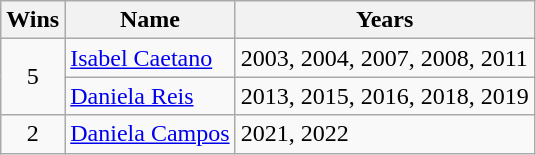<table class="wikitable">
<tr>
<th>Wins</th>
<th>Name</th>
<th>Years</th>
</tr>
<tr>
<td align=center rowspan=2>5</td>
<td><a href='#'>Isabel Caetano</a></td>
<td align=left>2003, 2004, 2007, 2008, 2011</td>
</tr>
<tr>
<td><a href='#'>Daniela Reis</a></td>
<td align=left>2013, 2015, 2016, 2018, 2019</td>
</tr>
<tr>
<td align=center>2</td>
<td><a href='#'>Daniela Campos</a></td>
<td align=left>2021, 2022</td>
</tr>
</table>
